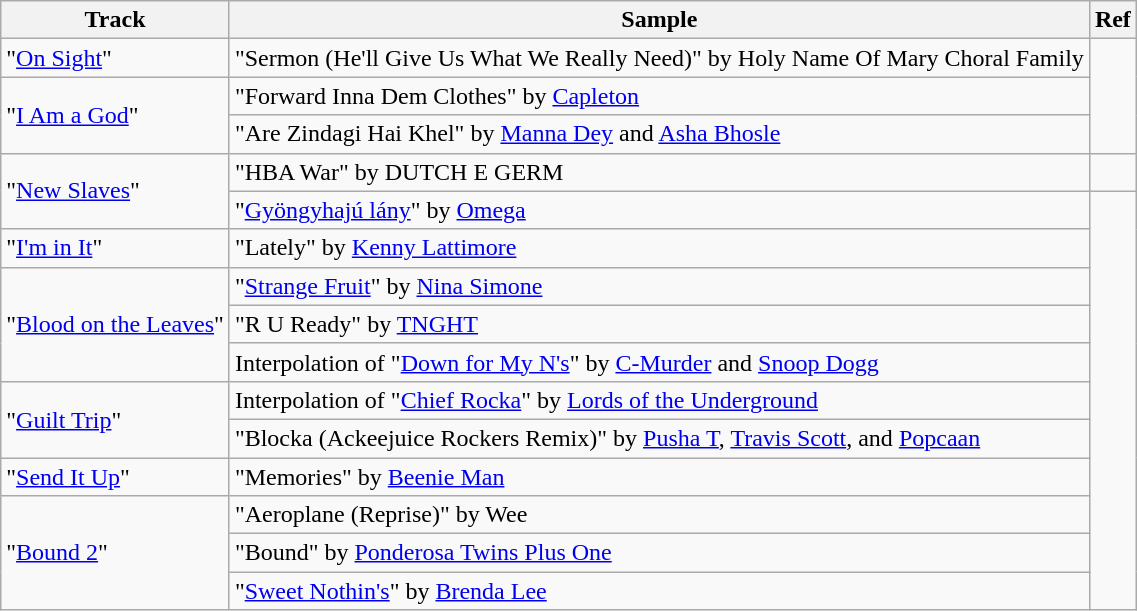<table class="wikitable">
<tr>
<th>Track</th>
<th>Sample</th>
<th>Ref</th>
</tr>
<tr>
<td>"<a href='#'>On Sight</a>"</td>
<td>"Sermon (He'll Give Us What We Really Need)" by Holy Name Of Mary Choral Family</td>
<td rowspan="3"></td>
</tr>
<tr>
<td rowspan="2">"<a href='#'>I Am a God</a>"</td>
<td>"Forward Inna Dem Clothes" by <a href='#'>Capleton</a></td>
</tr>
<tr>
<td>"Are Zindagi Hai Khel" by <a href='#'>Manna Dey</a> and <a href='#'>Asha Bhosle</a></td>
</tr>
<tr>
<td rowspan="2">"<a href='#'>New Slaves</a>"</td>
<td>"HBA War" by DUTCH E GERM</td>
<td></td>
</tr>
<tr>
<td>"<a href='#'>Gyöngyhajú lány</a>" by <a href='#'>Omega</a></td>
<td rowspan="11"></td>
</tr>
<tr>
<td>"<a href='#'>I'm in It</a>"</td>
<td>"Lately" by <a href='#'>Kenny Lattimore</a></td>
</tr>
<tr>
<td rowspan="3">"<a href='#'>Blood on the Leaves</a>"</td>
<td>"<a href='#'>Strange Fruit</a>" by <a href='#'>Nina Simone</a></td>
</tr>
<tr>
<td>"R U Ready" by <a href='#'>TNGHT</a></td>
</tr>
<tr>
<td>Interpolation of "<a href='#'>Down for My N's</a>" by <a href='#'>C-Murder</a> and <a href='#'>Snoop Dogg</a></td>
</tr>
<tr>
<td rowspan="2">"<a href='#'>Guilt Trip</a>"</td>
<td>Interpolation of "<a href='#'>Chief Rocka</a>" by <a href='#'>Lords of the Underground</a></td>
</tr>
<tr>
<td>"Blocka (Ackeejuice Rockers Remix)" by <a href='#'>Pusha T</a>, <a href='#'>Travis Scott</a>, and <a href='#'>Popcaan</a></td>
</tr>
<tr>
<td>"<a href='#'>Send It Up</a>"</td>
<td>"Memories" by <a href='#'>Beenie Man</a></td>
</tr>
<tr>
<td rowspan="3">"<a href='#'>Bound 2</a>"</td>
<td>"Aeroplane (Reprise)" by Wee</td>
</tr>
<tr>
<td>"Bound" by <a href='#'>Ponderosa Twins Plus One</a></td>
</tr>
<tr>
<td>"<a href='#'>Sweet Nothin's</a>" by <a href='#'>Brenda Lee</a></td>
</tr>
</table>
